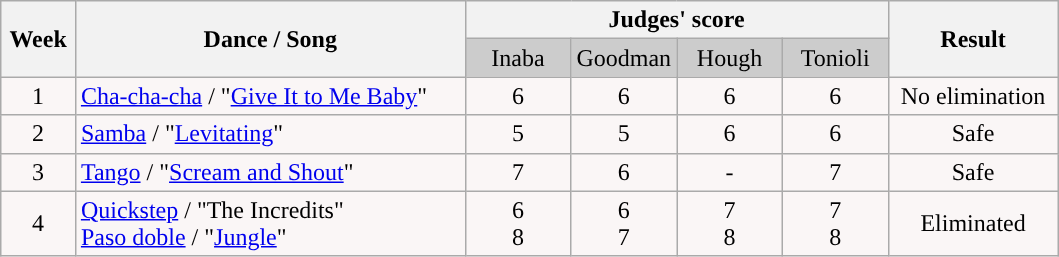<table class="wikitable" style="text-align:center;">
<tr style="text-align:center;">
<th rowspan="2" bgcolor="#CCCCCC" align="Center">Week</th>
<th rowspan="2" bgcolor="#CCCCCC" align="Center">Dance / Song</th>
<th colspan="4" bgcolor="#CCCCCC" align="Center">Judges' score</th>
<th rowspan="2" bgcolor="#CCCCCC" align="Center">Result</th>
</tr>
<tr>
<td bgcolor="#CCCCCC" width="10%" align="center">Inaba</td>
<td bgcolor="#CCCCCC" width="10%" align="center">Goodman</td>
<td bgcolor="#CCCCCC" width="10%" align="center">Hough</td>
<td bgcolor="#CCCCCC" width="10%" align="center">Tonioli</td>
</tr>
<tr>
<td bgcolor="#FAF6F6">1</td>
<td align="left" bgcolor="FAF6F6"><a href='#'>Cha-cha-cha</a> / "<a href='#'>Give It to Me Baby</a>"</td>
<td bgcolor="#FAF6F6">6</td>
<td bgcolor="#FAF6F6">6</td>
<td bgcolor="#FAF6F6">6</td>
<td bgcolor="#FAF6F6">6</td>
<td bgcolor="#FAF6F6">No elimination</td>
</tr>
<tr>
<td bgcolor="FAF6F6">2</td>
<td align="left" bgcolor="FAF6F6"><a href='#'>Samba</a> /  "<a href='#'>Levitating</a>"</td>
<td bgcolor="#FAF6F6">5</td>
<td bgcolor="#FAF6F6">5</td>
<td bgcolor="#FAF6F6">6</td>
<td bgcolor="#FAF6F6">6</td>
<td bgcolor="#FAF6F6">Safe</td>
</tr>
<tr>
<td bgcolor="FAF6F6">3</td>
<td align="left" bgcolor="FAF6F6"><a href='#'>Tango</a> /  "<a href='#'>Scream and Shout</a>"</td>
<td bgcolor="#FAF6F6">7</td>
<td bgcolor="#FAF6F6">6</td>
<td bgcolor="#FAF6F6">-</td>
<td bgcolor="#FAF6F6">7</td>
<td bgcolor="#FAF6F6">Safe</td>
</tr>
<tr>
<td bgcolor="FAF6F6">4</td>
<td align="left" bgcolor="FAF6F6"><a href='#'>Quickstep</a> / "The Incredits"<br><a href='#'>Paso doble</a> / "<a href='#'>Jungle</a>"</td>
<td bgcolor="#FAF6F6">6<br>8</td>
<td bgcolor="#FAF6F6">6<br>7</td>
<td bgcolor="#FAF6F6">7<br>8</td>
<td bgcolor="#FAF6F6">7<br>8</td>
<td bgcolor="#FAF6F6">Eliminated</td>
</tr>
</table>
